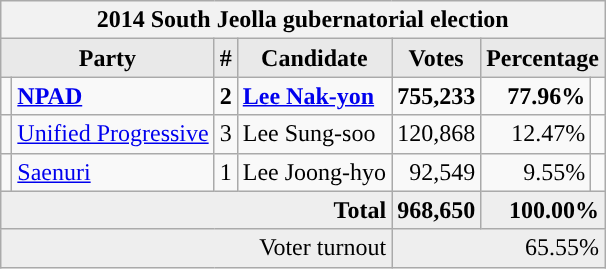<table class="wikitable">
<tr>
<th colspan="7">2014 South Jeolla gubernatorial election</th>
</tr>
<tr>
<th style="background-color:#E9E9E9" colspan=2>Party</th>
<th style="background-color:#E9E9E9">#</th>
<th style="background-color:#E9E9E9">Candidate</th>
<th style="background-color:#E9E9E9">Votes</th>
<th style="background-color:#E9E9E9" colspan=2>Percentage</th>
</tr>
<tr style="font-weight:bold">
<td></td>
<td align=left><a href='#'>NPAD</a></td>
<td align=center>2</td>
<td align=left><a href='#'>Lee Nak-yon</a></td>
<td align=right>755,233</td>
<td align=right>77.96%</td>
<td align=right></td>
</tr>
<tr>
<td></td>
<td align=left><a href='#'>Unified Progressive</a></td>
<td align=center>3</td>
<td align=left>Lee Sung-soo</td>
<td align=right>120,868</td>
<td align=right>12.47%</td>
<td align=right></td>
</tr>
<tr>
<td></td>
<td align=left><a href='#'>Saenuri</a></td>
<td align=center>1</td>
<td align=left>Lee Joong-hyo</td>
<td align=right>92,549</td>
<td align=right>9.55%</td>
<td align=right></td>
</tr>
<tr bgcolor="#EEEEEE" style="font-weight:bold">
<td colspan="4" align=right>Total</td>
<td align=right>968,650</td>
<td align=right colspan=2>100.00%</td>
</tr>
<tr bgcolor="#EEEEEE">
<td colspan="4" align="right">Voter turnout</td>
<td colspan="3" align="right">65.55%</td>
</tr>
</table>
